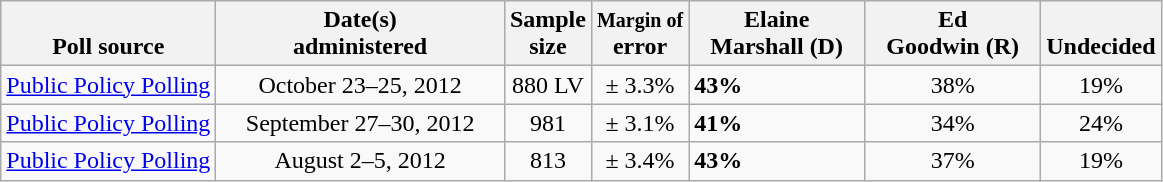<table class="wikitable">
<tr valign= bottom>
<th>Poll source</th>
<th style="width:185px;">Date(s)<br>administered</th>
<th class=small>Sample<br>size</th>
<th><small>Margin of</small><br>error</th>
<th width=110px>Elaine<br>Marshall (D)</th>
<th width=110px>Ed<br>Goodwin (R)</th>
<th>Undecided</th>
</tr>
<tr>
<td><a href='#'>Public Policy Polling</a></td>
<td align=center>October 23–25, 2012</td>
<td align=center>880 LV</td>
<td align=center>± 3.3%</td>
<td><strong>43%</strong></td>
<td align=center>38%</td>
<td align=center>19%</td>
</tr>
<tr>
<td><a href='#'>Public Policy Polling</a></td>
<td align=center>September 27–30, 2012</td>
<td align=center>981</td>
<td align=center>± 3.1%</td>
<td><strong>41%</strong></td>
<td align=center>34%</td>
<td align=center>24%</td>
</tr>
<tr>
<td><a href='#'>Public Policy Polling</a></td>
<td align=center>August 2–5, 2012</td>
<td align=center>813</td>
<td align=center>± 3.4%</td>
<td><strong>43%</strong></td>
<td align=center>37%</td>
<td align=center>19%</td>
</tr>
</table>
